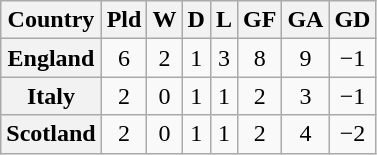<table class="wikitable plainrowheaders sortable" style="text-align:center">
<tr>
<th scope=col>Country</th>
<th scope=col>Pld</th>
<th scope=col>W</th>
<th scope=col>D</th>
<th scope=col>L</th>
<th scope=col>GF</th>
<th scope=col>GA</th>
<th scope=col>GD</th>
</tr>
<tr>
<th scope=row> England</th>
<td>6</td>
<td>2</td>
<td>1</td>
<td>3</td>
<td>8</td>
<td>9</td>
<td>−1</td>
</tr>
<tr>
<th scope=row> Italy</th>
<td>2</td>
<td>0</td>
<td>1</td>
<td>1</td>
<td>2</td>
<td>3</td>
<td>−1</td>
</tr>
<tr>
<th scope=row> Scotland</th>
<td>2</td>
<td>0</td>
<td>1</td>
<td>1</td>
<td>2</td>
<td>4</td>
<td>−2</td>
</tr>
</table>
